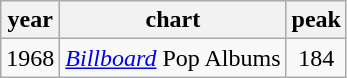<table class="wikitable" style="text-align:center">
<tr>
<th>year</th>
<th>chart</th>
<th>peak</th>
</tr>
<tr>
<td>1968</td>
<td><em><a href='#'>Billboard</a></em> Pop Albums</td>
<td>184</td>
</tr>
</table>
